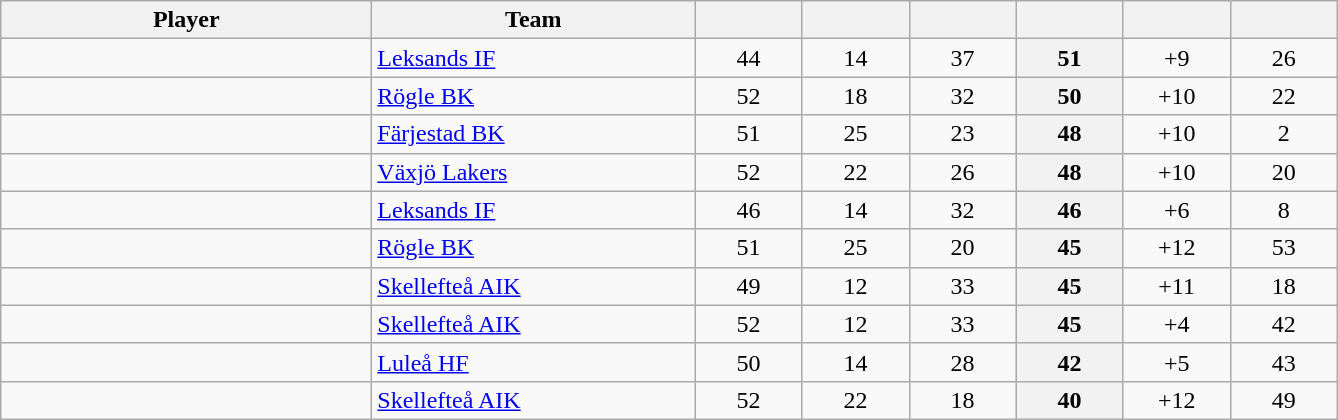<table class="wikitable sortable" style="text-align: center">
<tr>
<th style="width: 15em;">Player</th>
<th style="width: 13em;">Team</th>
<th style="width: 4em;"></th>
<th style="width: 4em;"></th>
<th style="width: 4em;"></th>
<th style="width: 4em;"></th>
<th style="width: 4em;"></th>
<th style="width: 4em;"></th>
</tr>
<tr>
<td style="text-align:left;"> </td>
<td style="text-align:left;"><a href='#'>Leksands IF</a></td>
<td>44</td>
<td>14</td>
<td>37</td>
<th>51</th>
<td>+9</td>
<td>26</td>
</tr>
<tr>
<td style="text-align:left;"> </td>
<td style="text-align:left;"><a href='#'>Rögle BK</a></td>
<td>52</td>
<td>18</td>
<td>32</td>
<th>50</th>
<td>+10</td>
<td>22</td>
</tr>
<tr>
<td style="text-align:left;"> </td>
<td style="text-align:left;"><a href='#'>Färjestad BK</a></td>
<td>51</td>
<td>25</td>
<td>23</td>
<th>48</th>
<td>+10</td>
<td>2</td>
</tr>
<tr>
<td style="text-align:left;"> </td>
<td style="text-align:left;"><a href='#'>Växjö Lakers</a></td>
<td>52</td>
<td>22</td>
<td>26</td>
<th>48</th>
<td>+10</td>
<td>20</td>
</tr>
<tr>
<td style="text-align:left;"> </td>
<td style="text-align:left;"><a href='#'>Leksands IF</a></td>
<td>46</td>
<td>14</td>
<td>32</td>
<th>46</th>
<td>+6</td>
<td>8</td>
</tr>
<tr>
<td style="text-align:left;"> </td>
<td style="text-align:left;"><a href='#'>Rögle BK</a></td>
<td>51</td>
<td>25</td>
<td>20</td>
<th>45</th>
<td>+12</td>
<td>53</td>
</tr>
<tr>
<td style="text-align:left;"> </td>
<td style="text-align:left;"><a href='#'>Skellefteå AIK</a></td>
<td>49</td>
<td>12</td>
<td>33</td>
<th>45</th>
<td>+11</td>
<td>18</td>
</tr>
<tr>
<td style="text-align:left;"> </td>
<td style="text-align:left;"><a href='#'>Skellefteå AIK</a></td>
<td>52</td>
<td>12</td>
<td>33</td>
<th>45</th>
<td>+4</td>
<td>42</td>
</tr>
<tr>
<td style="text-align:left;"> </td>
<td style="text-align:left;"><a href='#'>Luleå HF</a></td>
<td>50</td>
<td>14</td>
<td>28</td>
<th>42</th>
<td>+5</td>
<td>43</td>
</tr>
<tr>
<td style="text-align:left;"> </td>
<td style="text-align:left;"><a href='#'>Skellefteå AIK</a></td>
<td>52</td>
<td>22</td>
<td>18</td>
<th>40</th>
<td>+12</td>
<td>49</td>
</tr>
</table>
